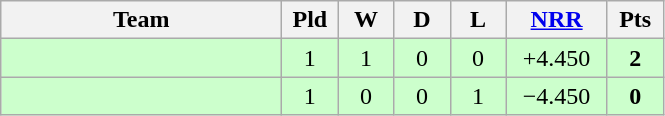<table class=wikitable style="text-align:center">
<tr>
<th width=180>Team</th>
<th width=30>Pld</th>
<th width=30>W</th>
<th width=30>D</th>
<th width=30>L</th>
<th width=60><a href='#'>NRR</a></th>
<th width=30>Pts</th>
</tr>
<tr style="background:#cfc;">
<td align="left"></td>
<td>1</td>
<td>1</td>
<td>0</td>
<td>0</td>
<td>+4.450</td>
<td><strong>2</strong></td>
</tr>
<tr style="background:#cfc;">
<td style="text-align:left"></td>
<td>1</td>
<td>0</td>
<td>0</td>
<td>1</td>
<td>−4.450</td>
<td><strong>0</strong></td>
</tr>
</table>
